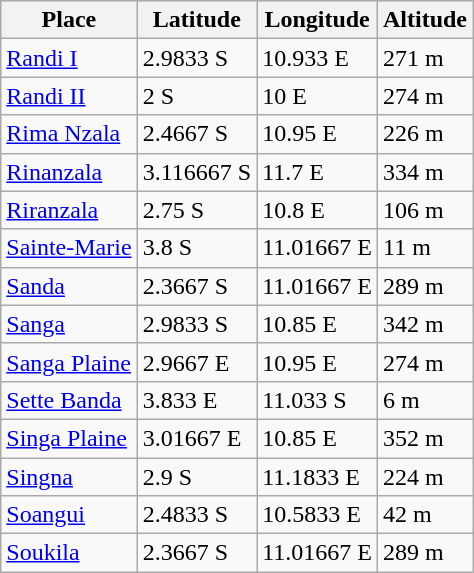<table class="wikitable">
<tr>
<th>Place</th>
<th>Latitude</th>
<th>Longitude</th>
<th>Altitude</th>
</tr>
<tr>
<td><a href='#'>Randi I</a></td>
<td>2.9833 S</td>
<td>10.933 E</td>
<td>271 m</td>
</tr>
<tr>
<td><a href='#'>Randi II</a></td>
<td>2 S</td>
<td>10 E</td>
<td>274 m</td>
</tr>
<tr>
<td><a href='#'>Rima Nzala</a></td>
<td>2.4667 S</td>
<td>10.95 E</td>
<td>226 m</td>
</tr>
<tr>
<td><a href='#'>Rinanzala</a></td>
<td>3.116667 S</td>
<td>11.7 E</td>
<td>334 m</td>
</tr>
<tr>
<td><a href='#'>Riranzala</a></td>
<td>2.75 S</td>
<td>10.8 E</td>
<td>106 m</td>
</tr>
<tr>
<td><a href='#'>Sainte-Marie</a></td>
<td>3.8 S</td>
<td>11.01667 E</td>
<td>11 m</td>
</tr>
<tr>
<td><a href='#'>Sanda</a></td>
<td>2.3667  S</td>
<td>11.01667 E</td>
<td>289 m</td>
</tr>
<tr>
<td><a href='#'>Sanga</a></td>
<td>2.9833  S</td>
<td>10.85 E</td>
<td>342 m</td>
</tr>
<tr>
<td><a href='#'>Sanga Plaine</a></td>
<td>2.9667 E</td>
<td>10.95 E</td>
<td>274 m</td>
</tr>
<tr>
<td><a href='#'>Sette Banda</a></td>
<td>3.833 E</td>
<td>11.033 S</td>
<td>6 m</td>
</tr>
<tr>
<td><a href='#'>Singa Plaine</a></td>
<td>3.01667 E</td>
<td>10.85 E</td>
<td>352 m</td>
</tr>
<tr>
<td><a href='#'>Singna</a></td>
<td>2.9 S</td>
<td>11.1833 E</td>
<td>224 m</td>
</tr>
<tr>
<td><a href='#'>Soangui</a></td>
<td>2.4833 S</td>
<td>10.5833 E</td>
<td>42 m</td>
</tr>
<tr>
<td><a href='#'>Soukila</a></td>
<td>2.3667 S</td>
<td>11.01667 E</td>
<td>289 m</td>
</tr>
</table>
